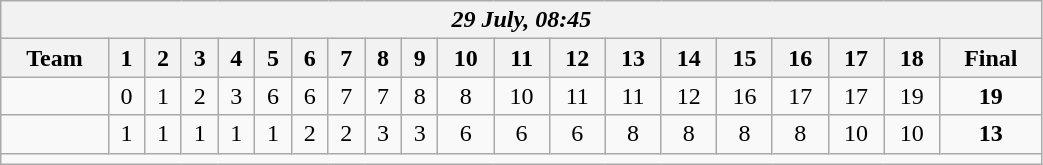<table class=wikitable style="text-align:center; width: 55%">
<tr>
<th colspan=20><em>29 July, 08:45</em></th>
</tr>
<tr>
<th>Team</th>
<th>1</th>
<th>2</th>
<th>3</th>
<th>4</th>
<th>5</th>
<th>6</th>
<th>7</th>
<th>8</th>
<th>9</th>
<th>10</th>
<th>11</th>
<th>12</th>
<th>13</th>
<th>14</th>
<th>15</th>
<th>16</th>
<th>17</th>
<th>18</th>
<th>Final</th>
</tr>
<tr>
<td align=left><strong></strong></td>
<td>0</td>
<td>1</td>
<td>2</td>
<td>3</td>
<td>6</td>
<td>6</td>
<td>7</td>
<td>7</td>
<td>8</td>
<td>8</td>
<td>10</td>
<td>11</td>
<td>11</td>
<td>12</td>
<td>16</td>
<td>17</td>
<td>17</td>
<td>19</td>
<td><strong>19</strong></td>
</tr>
<tr>
<td align=left></td>
<td>1</td>
<td>1</td>
<td>1</td>
<td>1</td>
<td>1</td>
<td>2</td>
<td>2</td>
<td>3</td>
<td>3</td>
<td>6</td>
<td>6</td>
<td>6</td>
<td>8</td>
<td>8</td>
<td>8</td>
<td>8</td>
<td>10</td>
<td>10</td>
<td><strong>13</strong></td>
</tr>
<tr>
<td colspan=20></td>
</tr>
</table>
